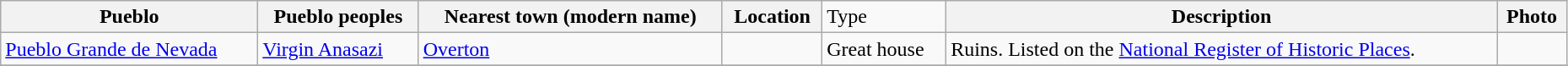<table class="wikitable sortable" style="width:98%">
<tr>
<th>Pueblo</th>
<th>Pueblo peoples</th>
<th>Nearest town (modern name)</th>
<th>Location</th>
<td>Type</td>
<th>Description</th>
<th>Photo</th>
</tr>
<tr>
<td><a href='#'>Pueblo Grande de Nevada</a></td>
<td><a href='#'>Virgin Anasazi</a></td>
<td><a href='#'>Overton</a></td>
<td></td>
<td>Great house</td>
<td>Ruins. Listed on the <a href='#'>National Register of Historic Places</a>.</td>
<td></td>
</tr>
<tr>
</tr>
</table>
